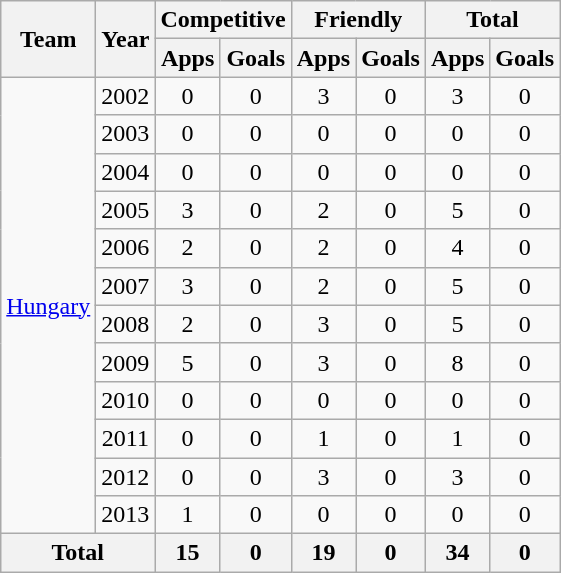<table class="wikitable" style="text-align:center">
<tr>
<th rowspan="2">Team</th>
<th rowspan="2">Year</th>
<th colspan="2">Competitive</th>
<th colspan="2">Friendly</th>
<th colspan="2">Total</th>
</tr>
<tr>
<th>Apps</th>
<th>Goals</th>
<th>Apps</th>
<th>Goals</th>
<th>Apps</th>
<th>Goals</th>
</tr>
<tr>
<td rowspan="12"><a href='#'>Hungary</a></td>
<td>2002</td>
<td>0</td>
<td>0</td>
<td>3</td>
<td>0</td>
<td>3</td>
<td>0</td>
</tr>
<tr>
<td>2003</td>
<td>0</td>
<td>0</td>
<td>0</td>
<td>0</td>
<td>0</td>
<td>0</td>
</tr>
<tr>
<td>2004</td>
<td>0</td>
<td>0</td>
<td>0</td>
<td>0</td>
<td>0</td>
<td>0</td>
</tr>
<tr>
<td>2005</td>
<td>3</td>
<td>0</td>
<td>2</td>
<td>0</td>
<td>5</td>
<td>0</td>
</tr>
<tr>
<td>2006</td>
<td>2</td>
<td>0</td>
<td>2</td>
<td>0</td>
<td>4</td>
<td>0</td>
</tr>
<tr>
<td>2007</td>
<td>3</td>
<td>0</td>
<td>2</td>
<td>0</td>
<td>5</td>
<td>0</td>
</tr>
<tr>
<td>2008</td>
<td>2</td>
<td>0</td>
<td>3</td>
<td>0</td>
<td>5</td>
<td>0</td>
</tr>
<tr>
<td>2009</td>
<td>5</td>
<td>0</td>
<td>3</td>
<td>0</td>
<td>8</td>
<td>0</td>
</tr>
<tr>
<td>2010</td>
<td>0</td>
<td>0</td>
<td>0</td>
<td>0</td>
<td>0</td>
<td>0</td>
</tr>
<tr>
<td>2011</td>
<td>0</td>
<td>0</td>
<td>1</td>
<td>0</td>
<td>1</td>
<td>0</td>
</tr>
<tr>
<td>2012</td>
<td>0</td>
<td>0</td>
<td>3</td>
<td>0</td>
<td>3</td>
<td>0</td>
</tr>
<tr>
<td>2013</td>
<td>1</td>
<td>0</td>
<td>0</td>
<td>0</td>
<td>0</td>
<td>0</td>
</tr>
<tr>
<th colspan="2">Total</th>
<th>15</th>
<th>0</th>
<th>19</th>
<th>0</th>
<th>34</th>
<th>0</th>
</tr>
</table>
